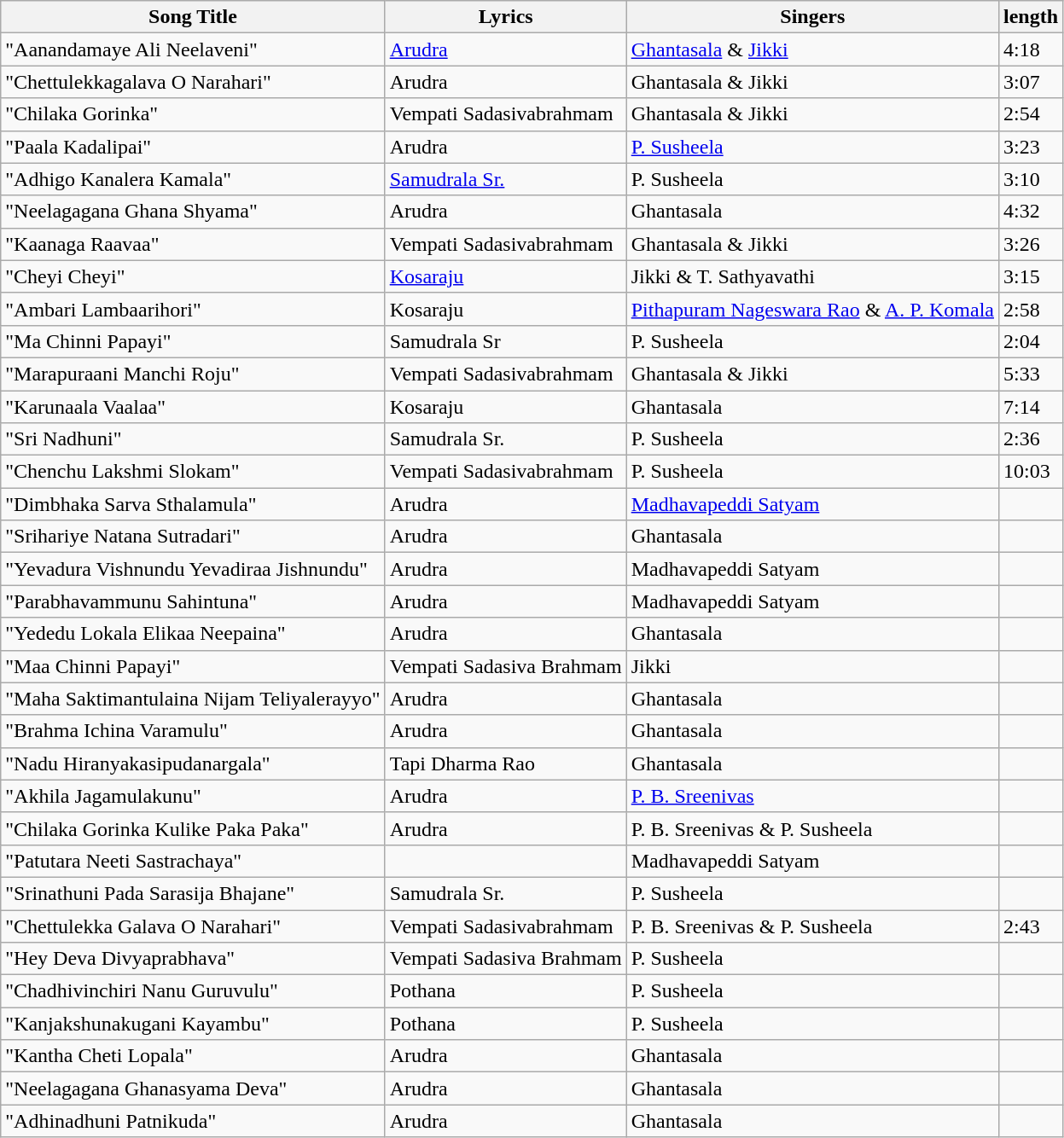<table class="wikitable">
<tr>
<th>Song Title</th>
<th>Lyrics</th>
<th>Singers</th>
<th>length</th>
</tr>
<tr>
<td>"Aanandamaye Ali Neelaveni"</td>
<td><a href='#'>Arudra</a></td>
<td><a href='#'>Ghantasala</a> & <a href='#'>Jikki</a></td>
<td>4:18</td>
</tr>
<tr>
<td>"Chettulekkagalava O Narahari"</td>
<td>Arudra</td>
<td>Ghantasala & Jikki</td>
<td>3:07</td>
</tr>
<tr>
<td>"Chilaka Gorinka"</td>
<td>Vempati Sadasivabrahmam</td>
<td>Ghantasala & Jikki</td>
<td>2:54</td>
</tr>
<tr>
<td>"Paala Kadalipai"</td>
<td>Arudra</td>
<td><a href='#'>P. Susheela</a></td>
<td>3:23</td>
</tr>
<tr>
<td>"Adhigo Kanalera Kamala"</td>
<td><a href='#'>Samudrala Sr.</a></td>
<td>P. Susheela</td>
<td>3:10</td>
</tr>
<tr>
<td>"Neelagagana Ghana Shyama"</td>
<td>Arudra</td>
<td>Ghantasala</td>
<td>4:32</td>
</tr>
<tr>
<td>"Kaanaga Raavaa"</td>
<td>Vempati Sadasivabrahmam</td>
<td>Ghantasala & Jikki</td>
<td>3:26</td>
</tr>
<tr>
<td>"Cheyi Cheyi"</td>
<td><a href='#'>Kosaraju</a></td>
<td>Jikki & T. Sathyavathi</td>
<td>3:15</td>
</tr>
<tr>
<td>"Ambari Lambaarihori"</td>
<td>Kosaraju</td>
<td><a href='#'>Pithapuram Nageswara Rao</a> & <a href='#'>A. P. Komala</a></td>
<td>2:58</td>
</tr>
<tr>
<td>"Ma Chinni Papayi"</td>
<td>Samudrala Sr</td>
<td>P. Susheela</td>
<td>2:04</td>
</tr>
<tr>
<td>"Marapuraani Manchi Roju"</td>
<td>Vempati Sadasivabrahmam</td>
<td>Ghantasala & Jikki</td>
<td>5:33</td>
</tr>
<tr>
<td>"Karunaala Vaalaa"</td>
<td>Kosaraju</td>
<td>Ghantasala</td>
<td>7:14</td>
</tr>
<tr>
<td>"Sri Nadhuni"</td>
<td>Samudrala Sr.</td>
<td>P. Susheela</td>
<td>2:36</td>
</tr>
<tr>
<td>"Chenchu Lakshmi Slokam"</td>
<td>Vempati Sadasivabrahmam</td>
<td>P. Susheela</td>
<td>10:03</td>
</tr>
<tr>
<td>"Dimbhaka Sarva Sthalamula"</td>
<td>Arudra</td>
<td><a href='#'>Madhavapeddi Satyam</a></td>
<td></td>
</tr>
<tr>
<td>"Srihariye Natana Sutradari"</td>
<td>Arudra</td>
<td>Ghantasala</td>
<td></td>
</tr>
<tr>
<td>"Yevadura Vishnundu Yevadiraa Jishnundu"</td>
<td>Arudra</td>
<td>Madhavapeddi Satyam</td>
<td></td>
</tr>
<tr>
<td>"Parabhavammunu Sahintuna"</td>
<td>Arudra</td>
<td>Madhavapeddi Satyam</td>
<td></td>
</tr>
<tr>
<td>"Yededu Lokala Elikaa Neepaina"</td>
<td>Arudra</td>
<td>Ghantasala</td>
<td></td>
</tr>
<tr>
<td>"Maa Chinni Papayi"</td>
<td>Vempati Sadasiva Brahmam</td>
<td>Jikki</td>
<td></td>
</tr>
<tr>
<td>"Maha Saktimantulaina Nijam Teliyalerayyo"</td>
<td>Arudra</td>
<td>Ghantasala</td>
<td></td>
</tr>
<tr>
<td>"Brahma Ichina Varamulu"</td>
<td>Arudra</td>
<td>Ghantasala</td>
<td></td>
</tr>
<tr>
<td>"Nadu Hiranyakasipudanargala"</td>
<td>Tapi Dharma Rao</td>
<td>Ghantasala</td>
<td></td>
</tr>
<tr>
<td>"Akhila Jagamulakunu"</td>
<td>Arudra</td>
<td><a href='#'>P. B. Sreenivas</a></td>
<td></td>
</tr>
<tr>
<td>"Chilaka Gorinka Kulike Paka Paka"</td>
<td>Arudra</td>
<td>P. B. Sreenivas & P. Susheela</td>
<td></td>
</tr>
<tr>
<td>"Patutara Neeti Sastrachaya"</td>
<td></td>
<td>Madhavapeddi Satyam</td>
<td></td>
</tr>
<tr>
<td>"Srinathuni Pada Sarasija Bhajane"</td>
<td>Samudrala Sr.</td>
<td>P. Susheela</td>
<td></td>
</tr>
<tr>
<td>"Chettulekka Galava O Narahari"</td>
<td>Vempati Sadasivabrahmam</td>
<td>P. B. Sreenivas & P. Susheela</td>
<td>2:43</td>
</tr>
<tr>
<td>"Hey Deva Divyaprabhava"</td>
<td>Vempati Sadasiva Brahmam</td>
<td>P. Susheela</td>
<td></td>
</tr>
<tr>
<td>"Chadhivinchiri Nanu Guruvulu"</td>
<td>Pothana</td>
<td>P. Susheela</td>
<td></td>
</tr>
<tr>
<td>"Kanjakshunakugani Kayambu"</td>
<td>Pothana</td>
<td>P. Susheela</td>
<td></td>
</tr>
<tr>
<td>"Kantha Cheti Lopala"</td>
<td>Arudra</td>
<td>Ghantasala</td>
<td></td>
</tr>
<tr>
<td>"Neelagagana Ghanasyama Deva"</td>
<td>Arudra</td>
<td>Ghantasala</td>
<td></td>
</tr>
<tr>
<td>"Adhinadhuni Patnikuda"</td>
<td>Arudra</td>
<td>Ghantasala</td>
<td></td>
</tr>
</table>
